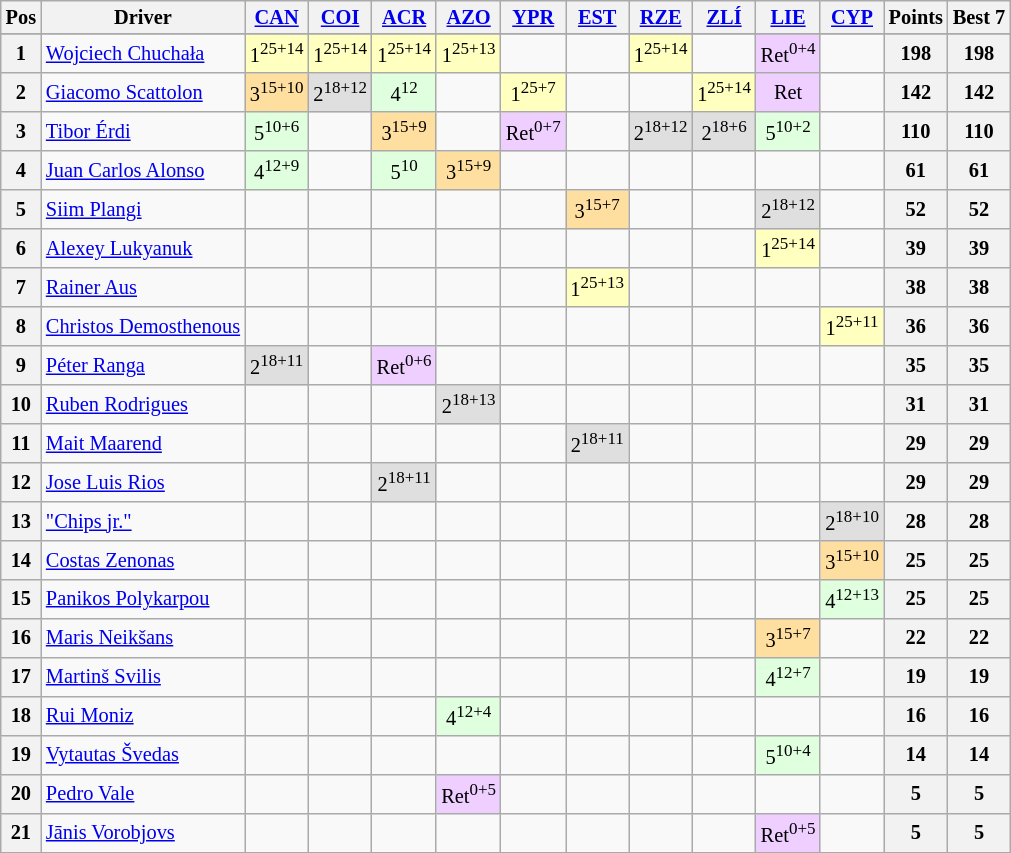<table class="wikitable" style="font-size: 85%; text-align: center;">
<tr valign="top">
<th valign="middle">Pos</th>
<th valign="middle">Driver</th>
<th><a href='#'>CAN</a><br></th>
<th><a href='#'>COI</a><br></th>
<th><a href='#'>ACR</a><br></th>
<th><a href='#'>AZO</a><br></th>
<th><a href='#'>YPR</a><br></th>
<th><a href='#'>EST</a><br></th>
<th><a href='#'>RZE</a><br></th>
<th><a href='#'>ZLÍ</a><br></th>
<th><a href='#'>LIE</a><br></th>
<th><a href='#'>CYP</a><br></th>
<th valign="middle">Points</th>
<th valign="middle">Best 7</th>
</tr>
<tr>
</tr>
<tr>
<th>1</th>
<td align=left> <a href='#'>Wojciech Chuchała</a></td>
<td style="background:#ffffbf;">1<sup>25+14</sup></td>
<td style="background:#ffffbf;">1<sup>25+14</sup></td>
<td style="background:#ffffbf;">1<sup>25+14</sup></td>
<td style="background:#ffffbf;">1<sup>25+13</sup></td>
<td></td>
<td></td>
<td style="background:#ffffbf;">1<sup>25+14</sup></td>
<td></td>
<td style="background:#efcfff;">Ret<sup>0+4</sup></td>
<td></td>
<th>198</th>
<th>198</th>
</tr>
<tr>
<th>2</th>
<td align=left> <a href='#'>Giacomo Scattolon</a></td>
<td style="background:#ffdf9f;">3<sup>15+10</sup></td>
<td style="background:#dfdfdf;">2<sup>18+12</sup></td>
<td style="background:#dfffdf;">4<sup>12</sup></td>
<td></td>
<td style="background:#ffffbf;">1<sup>25+7</sup></td>
<td></td>
<td></td>
<td style="background:#ffffbf;">1<sup>25+14</sup></td>
<td style="background:#efcfff;">Ret</td>
<td></td>
<th>142</th>
<th>142</th>
</tr>
<tr>
<th>3</th>
<td align=left> <a href='#'>Tibor Érdi</a></td>
<td style="background:#dfffdf;">5<sup>10+6</sup></td>
<td></td>
<td style="background:#ffdf9f;">3<sup>15+9</sup></td>
<td></td>
<td style="background:#efcfff;">Ret<sup>0+7</sup></td>
<td></td>
<td style="background:#dfdfdf;">2<sup>18+12</sup></td>
<td style="background:#dfdfdf;">2<sup>18+6</sup></td>
<td style="background:#dfffdf;">5<sup>10+2</sup></td>
<td></td>
<th>110</th>
<th>110</th>
</tr>
<tr>
<th>4</th>
<td align=left> <a href='#'>Juan Carlos Alonso</a></td>
<td style="background:#dfffdf;">4<sup>12+9</sup></td>
<td></td>
<td style="background:#dfffdf;">5<sup>10</sup></td>
<td style="background:#ffdf9f;">3<sup>15+9</sup></td>
<td></td>
<td></td>
<td></td>
<td></td>
<td></td>
<td></td>
<th>61</th>
<th>61</th>
</tr>
<tr>
<th>5</th>
<td align=left> <a href='#'>Siim Plangi</a></td>
<td></td>
<td></td>
<td></td>
<td></td>
<td></td>
<td style="background:#ffdf9f;">3<sup>15+7</sup></td>
<td></td>
<td></td>
<td style="background:#dfdfdf;">2<sup>18+12</sup></td>
<td></td>
<th>52</th>
<th>52</th>
</tr>
<tr>
<th>6</th>
<td align=left> <a href='#'>Alexey Lukyanuk</a></td>
<td></td>
<td></td>
<td></td>
<td></td>
<td></td>
<td></td>
<td></td>
<td></td>
<td style="background:#ffffbf;">1<sup>25+14</sup></td>
<td></td>
<th>39</th>
<th>39</th>
</tr>
<tr>
<th>7</th>
<td align=left> <a href='#'>Rainer Aus</a></td>
<td></td>
<td></td>
<td></td>
<td></td>
<td></td>
<td style="background:#ffffbf;">1<sup>25+13</sup></td>
<td></td>
<td></td>
<td></td>
<td></td>
<th>38</th>
<th>38</th>
</tr>
<tr>
<th>8</th>
<td align=left> <a href='#'>Christos Demosthenous</a></td>
<td></td>
<td></td>
<td></td>
<td></td>
<td></td>
<td></td>
<td></td>
<td></td>
<td></td>
<td style="background:#ffffbf;">1<sup>25+11</sup></td>
<th>36</th>
<th>36</th>
</tr>
<tr>
<th>9</th>
<td align=left> <a href='#'>Péter Ranga</a></td>
<td style="background:#dfdfdf;">2<sup>18+11</sup></td>
<td></td>
<td style="background:#efcfff;">Ret<sup>0+6</sup></td>
<td></td>
<td></td>
<td></td>
<td></td>
<td></td>
<td></td>
<td></td>
<th>35</th>
<th>35</th>
</tr>
<tr>
<th>10</th>
<td align=left> <a href='#'>Ruben Rodrigues</a></td>
<td></td>
<td></td>
<td></td>
<td style="background:#dfdfdf;">2<sup>18+13</sup></td>
<td></td>
<td></td>
<td></td>
<td></td>
<td></td>
<td></td>
<th>31</th>
<th>31</th>
</tr>
<tr>
<th>11</th>
<td align=left> <a href='#'>Mait Maarend</a></td>
<td></td>
<td></td>
<td></td>
<td></td>
<td></td>
<td style="background:#dfdfdf;">2<sup>18+11</sup></td>
<td></td>
<td></td>
<td></td>
<td></td>
<th>29</th>
<th>29</th>
</tr>
<tr>
<th>12</th>
<td align=left> <a href='#'>Jose Luis Rios</a></td>
<td></td>
<td></td>
<td style="background:#dfdfdf;">2<sup>18+11</sup></td>
<td></td>
<td></td>
<td></td>
<td></td>
<td></td>
<td></td>
<td></td>
<th>29</th>
<th>29</th>
</tr>
<tr>
<th>13</th>
<td align=left> <a href='#'>"Chips jr."</a></td>
<td></td>
<td></td>
<td></td>
<td></td>
<td></td>
<td></td>
<td></td>
<td></td>
<td></td>
<td style="background:#dfdfdf;">2<sup>18+10</sup></td>
<th>28</th>
<th>28</th>
</tr>
<tr>
<th>14</th>
<td align=left> <a href='#'>Costas Zenonas</a></td>
<td></td>
<td></td>
<td></td>
<td></td>
<td></td>
<td></td>
<td></td>
<td></td>
<td></td>
<td style="background:#ffdf9f;">3<sup>15+10</sup></td>
<th>25</th>
<th>25</th>
</tr>
<tr>
<th>15</th>
<td align=left> <a href='#'>Panikos Polykarpou</a></td>
<td></td>
<td></td>
<td></td>
<td></td>
<td></td>
<td></td>
<td></td>
<td></td>
<td></td>
<td style="background:#dfffdf;">4<sup>12+13</sup></td>
<th>25</th>
<th>25</th>
</tr>
<tr>
<th>16</th>
<td align=left> <a href='#'>Maris Neikšans</a></td>
<td></td>
<td></td>
<td></td>
<td></td>
<td></td>
<td></td>
<td></td>
<td></td>
<td style="background:#ffdf9f;">3<sup>15+7</sup></td>
<td></td>
<th>22</th>
<th>22</th>
</tr>
<tr>
<th>17</th>
<td align=left> <a href='#'>Martinš Svilis</a></td>
<td></td>
<td></td>
<td></td>
<td></td>
<td></td>
<td></td>
<td></td>
<td></td>
<td style="background:#dfffdf;">4<sup>12+7</sup></td>
<td></td>
<th>19</th>
<th>19</th>
</tr>
<tr>
<th>18</th>
<td align=left> <a href='#'>Rui Moniz</a></td>
<td></td>
<td></td>
<td></td>
<td style="background:#dfffdf;">4<sup>12+4</sup></td>
<td></td>
<td></td>
<td></td>
<td></td>
<td></td>
<td></td>
<th>16</th>
<th>16</th>
</tr>
<tr>
<th>19</th>
<td align=left> <a href='#'>Vytautas Švedas</a></td>
<td></td>
<td></td>
<td></td>
<td></td>
<td></td>
<td></td>
<td></td>
<td></td>
<td style="background:#dfffdf;">5<sup>10+4</sup></td>
<td></td>
<th>14</th>
<th>14</th>
</tr>
<tr>
<th>20</th>
<td align=left> <a href='#'>Pedro Vale</a></td>
<td></td>
<td></td>
<td></td>
<td style="background:#efcfff;">Ret<sup>0+5</sup></td>
<td></td>
<td></td>
<td></td>
<td></td>
<td></td>
<td></td>
<th>5</th>
<th>5</th>
</tr>
<tr>
<th>21</th>
<td align=left> <a href='#'>Jānis Vorobjovs</a></td>
<td></td>
<td></td>
<td></td>
<td></td>
<td></td>
<td></td>
<td></td>
<td></td>
<td style="background:#efcfff;">Ret<sup>0+5</sup></td>
<td></td>
<th>5</th>
<th>5</th>
</tr>
<tr>
</tr>
</table>
